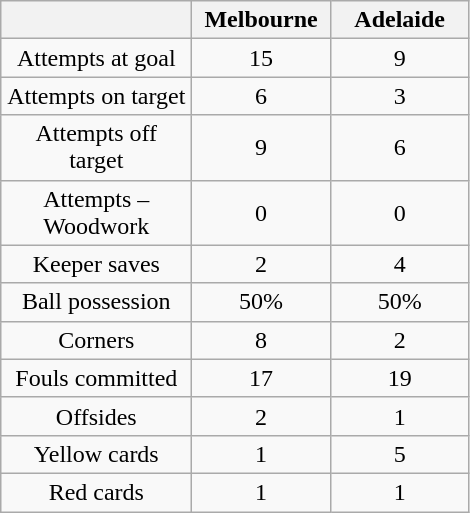<table class="wikitable" style="text-align: center">
<tr>
<th width=120></th>
<th width=85>Melbourne</th>
<th width=85>Adelaide</th>
</tr>
<tr>
<td>Attempts at goal</td>
<td>15</td>
<td>9</td>
</tr>
<tr>
<td>Attempts on target</td>
<td>6</td>
<td>3</td>
</tr>
<tr>
<td>Attempts off target</td>
<td>9</td>
<td>6</td>
</tr>
<tr>
<td>Attempts – Woodwork</td>
<td>0</td>
<td>0</td>
</tr>
<tr>
<td>Keeper saves</td>
<td>2</td>
<td>4</td>
</tr>
<tr>
<td>Ball possession</td>
<td>50%</td>
<td>50%</td>
</tr>
<tr>
<td>Corners</td>
<td>8</td>
<td>2</td>
</tr>
<tr>
<td>Fouls committed</td>
<td>17</td>
<td>19</td>
</tr>
<tr>
<td>Offsides</td>
<td>2</td>
<td>1</td>
</tr>
<tr>
<td>Yellow cards</td>
<td>1</td>
<td>5</td>
</tr>
<tr>
<td>Red cards</td>
<td>1</td>
<td>1</td>
</tr>
</table>
